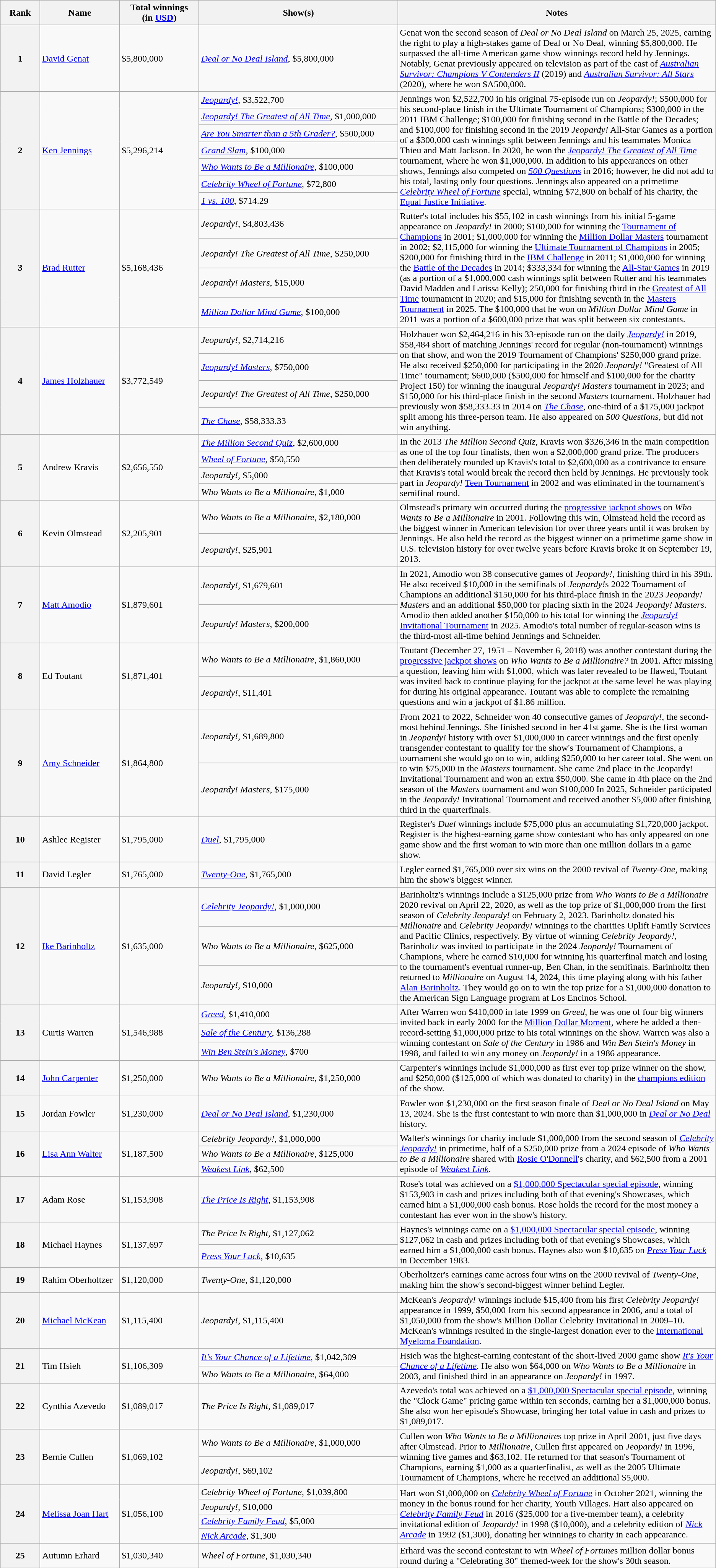<table class="wikitable">
<tr>
<th width="5%">Rank</th>
<th width="10%">Name</th>
<th width="10%">Total winnings <br> (in <a href='#'>USD</a>)</th>
<th width="25%">Show(s)</th>
<th width="40%">Notes</th>
</tr>
<tr>
<th scope="row" style="text-align:center;">1</th>
<td><a href='#'>David Genat</a></td>
<td>$5,800,000</td>
<td><em><a href='#'>Deal or No Deal Island</a>,</em> $5,800,000</td>
<td>Genat won the second season  of <em>Deal or No Deal Island</em> on March 25, 2025, earning the right to play a high-stakes game of Deal or No Deal, winning $5,800,000. He surpassed the all-time American game show winnings record held by Jennings.<br>Notably, Genat previously appeared on television as part of the cast of <em><a href='#'>Australian Survivor: Champions V Contenders II</a></em> (2019) and <em><a href='#'>Australian Survivor: All Stars</a></em> (2020), where he won $A500,000. </td>
</tr>
<tr>
<th rowspan="7" scope="row" style="text-align:center;">2</th>
<td rowspan="7"><a href='#'>Ken Jennings</a></td>
<td rowspan="7">$5,296,214</td>
<td><em><a href='#'>Jeopardy!</a></em>, $3,522,700</td>
<td rowspan="7">Jennings won $2,522,700 in his original 75-episode run on <em>Jeopardy!</em>; $500,000 for his second-place finish in the Ultimate Tournament of Champions; $300,000 in the 2011 IBM Challenge; $100,000 for finishing second in the Battle of the Decades; and $100,000 for finishing second in the 2019 <em>Jeopardy!</em> All-Star Games as a portion of a $300,000 cash winnings split between Jennings and his teammates Monica Thieu and Matt Jackson. In 2020, he won the <em><a href='#'>Jeopardy! The Greatest of All Time</a></em> tournament, where he won $1,000,000. In addition to his appearances on other shows, Jennings also competed on <em><a href='#'>500 Questions</a></em> in 2016; however, he did not add to his total, lasting only four questions. Jennings also appeared on a primetime <em><a href='#'>Celebrity Wheel of Fortune</a></em> special, winning $72,800 on behalf of his charity, the <a href='#'>Equal Justice Initiative</a>.</td>
</tr>
<tr>
<td><em><a href='#'>Jeopardy! The Greatest of All Time</a></em>, $1,000,000</td>
</tr>
<tr>
<td><em><a href='#'>Are You Smarter than a 5th Grader?</a></em>, $500,000</td>
</tr>
<tr>
<td><em><a href='#'>Grand Slam</a></em>, $100,000</td>
</tr>
<tr>
<td><em><a href='#'>Who Wants to Be a Millionaire</a></em>, $100,000</td>
</tr>
<tr>
<td><em><a href='#'>Celebrity Wheel of Fortune</a></em>, $72,800</td>
</tr>
<tr>
<td><em><a href='#'>1 vs. 100</a></em>, $714.29</td>
</tr>
<tr>
<th rowspan="4">3</th>
<td rowspan="4"><a href='#'>Brad Rutter</a></td>
<td rowspan="4">$5,168,436</td>
<td><em>Jeopardy!</em>, $4,803,436</td>
<td rowspan="4">Rutter's total includes his $55,102 in cash winnings from his initial 5-game appearance on <em>Jeopardy!</em> in 2000; $100,000 for winning the <a href='#'>Tournament of Champions</a> in 2001; $1,000,000 for winning the <a href='#'>Million Dollar Masters</a> tournament in 2002; $2,115,000 for winning the <a href='#'>Ultimate Tournament of Champions</a> in 2005; $200,000 for finishing third in the <a href='#'>IBM Challenge</a> in 2011; $1,000,000 for winning the <a href='#'>Battle of the Decades</a> in 2014; $333,334 for winning the <a href='#'>All-Star Games</a> in 2019 (as a portion of a $1,000,000 cash winnings split between Rutter and his teammates David Madden and Larissa Kelly); 250,000 for finishing third in the <a href='#'>Greatest of All Time</a> tournament in 2020; and $15,000 for finishing seventh in the <a href='#'>Masters Tournament</a> in 2025. The $100,000 that he won on <em>Million Dollar Mind Game</em> in 2011 was a portion of a $600,000 prize that was split between six contestants.</td>
</tr>
<tr>
<td><em>Jeopardy! The Greatest of All Time</em>, $250,000</td>
</tr>
<tr>
<td><em>Jeopardy! Masters</em>, $15,000</td>
</tr>
<tr>
<td><em><a href='#'>Million Dollar Mind Game</a></em>, $100,000</td>
</tr>
<tr>
<th scope="row" rowspan="4" style="text-align:center;">4</th>
<td rowspan="4"><a href='#'>James Holzhauer</a></td>
<td rowspan="4">$3,772,549</td>
<td><em>Jeopardy!</em>, $2,714,216</td>
<td rowspan="4">Holzhauer won $2,464,216 in his 33-episode run on the daily <em><a href='#'>Jeopardy!</a></em> in 2019, $58,484 short of matching Jennings' record for regular (non-tournament) winnings on that show, and won the 2019 Tournament of Champions' $250,000 grand prize. He also received $250,000 for participating in the 2020 <em>Jeopardy!</em> "Greatest of All Time" tournament; $600,000 ($500,000 for himself and $100,000 for the charity Project 150) for winning the inaugural <em>Jeopardy! Masters</em> tournament in 2023; and $150,000 for his third-place finish in the second <em>Masters</em> tournament. Holzhauer had previously won $58,333.33 in 2014 on <em><a href='#'>The Chase</a></em>, one-third of a $175,000 jackpot split among his three-person team. He also appeared on <em>500 Questions</em>, but did not win anything.</td>
</tr>
<tr>
<td><em><a href='#'>Jeopardy! Masters</a></em>, $750,000</td>
</tr>
<tr>
<td><em>Jeopardy! The Greatest of All Time</em>, $250,000</td>
</tr>
<tr>
<td><em><a href='#'>The Chase</a></em>, $58,333.33</td>
</tr>
<tr>
<th scope="row" rowspan=4 style="text-align:center;">5</th>
<td rowspan="4">Andrew Kravis</td>
<td rowspan="4">$2,656,550</td>
<td><em><a href='#'>The Million Second Quiz</a></em>, $2,600,000</td>
<td rowspan=4>In the 2013 <em>The Million Second Quiz</em>, Kravis won $326,346 in the main competition as one of the top four finalists, then won a $2,000,000 grand prize. The producers then deliberately rounded up Kravis's total to $2,600,000 as a contrivance to ensure that Kravis's total would break the record then held by Jennings. He previously took part in <em>Jeopardy!</em> <a href='#'>Teen Tournament</a> in 2002 and was eliminated in the tournament's semifinal round.</td>
</tr>
<tr>
<td><em><a href='#'>Wheel of Fortune</a></em>, $50,550</td>
</tr>
<tr>
<td><em>Jeopardy!</em>, $5,000</td>
</tr>
<tr>
<td><em>Who Wants to Be a Millionaire</em>, $1,000</td>
</tr>
<tr>
<th scope="row" rowspan="2" style="text-align:center;">6</th>
<td rowspan="2">Kevin Olmstead</td>
<td rowspan="2">$2,205,901</td>
<td><em>Who Wants to Be a Millionaire</em>, $2,180,000</td>
<td rowspan="2">Olmstead's primary win occurred during the <a href='#'>progressive jackpot shows</a> on <em>Who Wants to Be a Millionaire</em> in 2001. Following this win, Olmstead held the record as the biggest winner in American television for over three years until it was broken by Jennings. He also held the record as the biggest winner on a primetime game show in U.S. television history for over twelve years before Kravis broke it on September 19, 2013.</td>
</tr>
<tr>
<td><em>Jeopardy!</em>, $25,901</td>
</tr>
<tr>
<th scope="row" rowspan="2" style="text-align:center;">7</th>
<td rowspan="2"><a href='#'>Matt Amodio</a></td>
<td rowspan="2">$1,879,601</td>
<td><em>Jeopardy!</em>, $1,679,601</td>
<td rowspan="2">In 2021, Amodio won 38 consecutive games of <em>Jeopardy!</em>, finishing third in his 39th. He also received $10,000 in the semifinals of <em>Jeopardy!</em>s 2022 Tournament of Champions an additional $150,000 for his third-place finish in the 2023 <em>Jeopardy! Masters</em> and an additional $50,000 for placing sixth in the 2024 <em>Jeopardy! Masters</em>. Amodio then added another $150,000 to his total for winning the <a href='#'><em>Jeopardy!</em> Invitational Tournament</a> in 2025. Amodio's total number of regular-season wins is the third-most all-time behind Jennings and Schneider.</td>
</tr>
<tr>
<td><em>Jeopardy! Masters</em>, $200,000</td>
</tr>
<tr>
<th scope="row" rowspan="2" style="text-align:center;">8</th>
<td rowspan="2">Ed Toutant</td>
<td rowspan="2">$1,871,401</td>
<td><em>Who Wants to Be a Millionaire</em>, $1,860,000</td>
<td rowspan="2">Toutant (December 27, 1951 – November 6, 2018) was another contestant during the <a href='#'>progressive jackpot shows</a> on <em>Who Wants to Be a Millionaire?</em> in 2001. After missing a question, leaving him with $1,000, which was later revealed to be flawed, Toutant was invited back to continue playing for the jackpot at the same level he was playing for during his original appearance. Toutant was able to complete the remaining questions and win a jackpot of $1.86 million.</td>
</tr>
<tr>
<td><em>Jeopardy!</em>, $11,401</td>
</tr>
<tr>
<th scope="row" rowspan="2" style="text-align:center;">9</th>
<td rowspan="2"><a href='#'>Amy Schneider</a></td>
<td rowspan="2">$1,864,800</td>
<td><em>Jeopardy!</em>, $1,689,800</td>
<td rowspan="2">From 2021 to 2022, Schneider won 40 consecutive games of <em>Jeopardy!</em>, the second-most behind Jennings. She finished second in her 41st game. She is the first woman in <em>Jeopardy!</em> history with over $1,000,000 in career winnings and the first openly transgender contestant to qualify for the show's Tournament of Champions, a tournament she would go on to win, adding $250,000 to her career total. She went on to win $75,000 in the <em>Masters</em> tournament. She came 2nd place in the Jeopardy! Invitational Tournament and won an extra $50,000. She came in 4th place on the 2nd season of the <em>Masters</em> tournament and won $100,000 In 2025, Schneider participated in the <em>Jeopardy!</em> Invitational Tournament and received another $5,000 after finishing third in the quarterfinals.</td>
</tr>
<tr>
<td><em>Jeopardy! Masters</em>, $175,000</td>
</tr>
<tr>
<th scope="row" style="text-align:center;">10</th>
<td>Ashlee Register</td>
<td>$1,795,000</td>
<td><em><a href='#'>Duel</a></em>, $1,795,000</td>
<td>Register's <em>Duel</em> winnings include $75,000 plus an accumulating $1,720,000 jackpot. Register is the highest-earning game show contestant who has only appeared on one game show and the first woman to win more than one million dollars in a game show.</td>
</tr>
<tr>
<th scope="row" style="text-align:center;">11</th>
<td>David Legler</td>
<td>$1,765,000</td>
<td><em><a href='#'>Twenty-One</a></em>, $1,765,000</td>
<td>Legler earned $1,765,000 over six wins on the 2000 revival of <em>Twenty-One</em>, making him the show's biggest winner.</td>
</tr>
<tr>
<th scope="row"  rowspan="3" style="text-align:center;">12</th>
<td rowspan="3"><a href='#'>Ike Barinholtz</a></td>
<td rowspan="3">$1,635,000</td>
<td><em><a href='#'>Celebrity Jeopardy!</a></em>, $1,000,000</td>
<td rowspan="3">Barinholtz's winnings include a $125,000 prize from <em>Who Wants to Be a Millionaire</em> 2020 revival on April 22, 2020, as well as the top prize of $1,000,000 from the first season of <em>Celebrity Jeopardy!</em> on February 2, 2023. Barinholtz donated his <em>Millionaire</em> and <em>Celebrity Jeopardy!</em> winnings to the charities Uplift Family Services and Pacific Clinics, respectively. By virtue of winning <em>Celebrity Jeopardy!</em>, Barinholtz was invited to participate in the 2024 <em>Jeopardy!</em> Tournament of Champions, where he earned $10,000 for winning his quarterfinal match and losing to the tournament's eventual runner-up, Ben Chan, in the semifinals. Barinholtz then returned to <em>Millionaire</em> on August 14, 2024, this time playing along with his father <a href='#'>Alan Barinholtz</a>. They would go on to win the top prize for a $1,000,000 donation to the American Sign Language program at Los Encinos School.</td>
</tr>
<tr>
<td><em>Who Wants to Be a Millionaire</em>, $625,000</td>
</tr>
<tr>
<td><em>Jeopardy!</em>, $10,000</td>
</tr>
<tr>
<th scope="row" rowspan="3" style="text-align:center;">13</th>
<td rowspan="3">Curtis Warren</td>
<td rowspan="3">$1,546,988</td>
<td><em><a href='#'>Greed</a></em>, $1,410,000</td>
<td rowspan="3">After Warren won $410,000 in late 1999 on <em>Greed</em>, he was one of four big winners invited back in early 2000 for the <a href='#'>Million Dollar Moment</a>, where he added a then-record-setting $1,000,000 prize to his total winnings on the show. Warren was also a winning contestant on <em>Sale of the Century</em> in 1986 and <em>Win Ben Stein's Money</em> in 1998, and failed to win any money on <em>Jeopardy!</em> in a 1986 appearance.</td>
</tr>
<tr>
<td><em><a href='#'>Sale of the Century</a></em>, $136,288</td>
</tr>
<tr>
<td><em><a href='#'>Win Ben Stein's Money</a></em>, $700</td>
</tr>
<tr>
<th scope="row" style="text-align:center;">14</th>
<td><a href='#'>John Carpenter</a></td>
<td>$1,250,000</td>
<td><em>Who Wants to Be a Millionaire</em>, $1,250,000</td>
<td>Carpenter's winnings include $1,000,000 as first ever top prize winner on the show, and $250,000 ($125,000 of which was donated to charity) in the <a href='#'>champions edition</a> of the show.</td>
</tr>
<tr>
<th scope="row" style="text-align:center;">15</th>
<td>Jordan Fowler</td>
<td>$1,230,000</td>
<td><em><a href='#'>Deal or No Deal Island</a>,</em> $1,230,000</td>
<td>Fowler won $1,230,000 on the first season finale of <em>Deal or No Deal Island</em> on May 13, 2024. She is the first contestant to win more than $1,000,000 in <em><a href='#'>Deal or No Deal</a></em> history.</td>
</tr>
<tr>
<th rowspan="3" scope="row" style="text-align:center;">16</th>
<td rowspan="3"><a href='#'>Lisa Ann Walter</a></td>
<td rowspan="3">$1,187,500</td>
<td><em>Celebrity Jeopardy!</em>, $1,000,000</td>
<td rowspan="3">Walter's winnings for charity include $1,000,000 from the second season of <em><a href='#'>Celebrity Jeopardy!</a></em> in primetime, half of a $250,000 prize from a 2024 episode of <em>Who Wants to Be a Millionaire</em> shared with <a href='#'>Rosie O'Donnell</a>'s charity, and $62,500 from a 2001 episode of <em><a href='#'>Weakest Link</a></em>.</td>
</tr>
<tr>
<td><em>Who Wants to Be a Millionaire</em>, $125,000</td>
</tr>
<tr>
<td><em><a href='#'>Weakest Link</a></em>, $62,500</td>
</tr>
<tr>
<th scope="row" style="text-align:center;">17</th>
<td>Adam Rose</td>
<td>$1,153,908</td>
<td><em><a href='#'>The Price Is Right</a></em>, $1,153,908</td>
<td>Rose's total was achieved on a <a href='#'>$1,000,000 Spectacular special episode</a>, winning $153,903 in cash and prizes including both of that evening's Showcases, which earned him a $1,000,000 cash bonus. Rose holds the record for the most money a contestant has ever won in the show's history.</td>
</tr>
<tr>
<th rowspan="2" scope="row" style="text-align:center;">18</th>
<td rowspan="2">Michael Haynes</td>
<td rowspan="2">$1,137,697</td>
<td><em>The Price Is Right</em>, $1,127,062</td>
<td rowspan="2">Haynes's winnings came on a <a href='#'>$1,000,000 Spectacular special episode</a>, winning $127,062 in cash and prizes including both of that evening's Showcases, which earned him a $1,000,000 cash bonus. Haynes also won $10,635 on <em><a href='#'>Press Your Luck</a></em> in December 1983.</td>
</tr>
<tr>
<td><em><a href='#'>Press Your Luck</a></em>, $10,635</td>
</tr>
<tr>
<th scope="row" style="text-align:center;">19</th>
<td>Rahim Oberholtzer</td>
<td>$1,120,000</td>
<td><em>Twenty-One</em>, $1,120,000</td>
<td>Oberholtzer's earnings came across four wins on the 2000 revival of <em>Twenty-One</em>, making him the show's second-biggest winner behind Legler.</td>
</tr>
<tr>
<th scope="row" style="text-align:center;">20</th>
<td><a href='#'>Michael McKean</a></td>
<td>$1,115,400</td>
<td><em>Jeopardy!</em>, $1,115,400</td>
<td>McKean's <em>Jeopardy!</em> winnings include $15,400 from his first <em>Celebrity Jeopardy!</em> appearance in 1999, $50,000 from his second appearance in 2006, and a total of $1,050,000 from the show's Million Dollar Celebrity Invitational in 2009–10. McKean's winnings resulted in the single-largest donation ever to the <a href='#'>International Myeloma Foundation</a>.</td>
</tr>
<tr>
<th rowspan="2" scope="row" style="text-align:center;">21</th>
<td rowspan="2">Tim Hsieh</td>
<td rowspan="2">$1,106,309</td>
<td><em><a href='#'>It's Your Chance of a Lifetime</a></em>, $1,042,309</td>
<td rowspan="2">Hsieh was the highest-earning contestant of the short-lived 2000 game show <em><a href='#'>It's Your Chance of a Lifetime</a></em>. He also won $64,000 on <em>Who Wants to Be a Millionaire</em> in 2003, and finished third in an appearance on <em>Jeopardy!</em> in 1997.</td>
</tr>
<tr>
<td><em>Who Wants to Be a Millionaire</em>, $64,000</td>
</tr>
<tr>
<th scope="row" style="text-align:center;">22</th>
<td>Cynthia Azevedo</td>
<td>$1,089,017</td>
<td><em>The Price Is Right</em>, $1,089,017</td>
<td>Azevedo's total was achieved on a <a href='#'>$1,000,000 Spectacular special episode</a>, winning the "Clock Game" pricing game within ten seconds, earning her a $1,000,000 bonus. She also won her episode's Showcase, bringing her total value in cash and prizes to $1,089,017.</td>
</tr>
<tr>
<th scope="row" rowspan="2" style="text-align:center;">23</th>
<td rowspan="2">Bernie Cullen</td>
<td rowspan="2">$1,069,102</td>
<td><em>Who Wants to Be a Millionaire</em>, $1,000,000</td>
<td rowspan="2">Cullen won <em>Who Wants to Be a Millionaire</em>s top prize in April 2001, just five days after Olmstead. Prior to <em>Millionaire</em>, Cullen first appeared on <em>Jeopardy!</em> in 1996, winning five games and $63,102. He returned for that season's Tournament of Champions, earning $1,000 as a quarterfinalist, as well as the 2005 Ultimate Tournament of Champions, where he received an additional $5,000.</td>
</tr>
<tr>
<td><em>Jeopardy!</em>, $69,102</td>
</tr>
<tr>
<th scope="row" rowspan="4" style="text-align:center;">24</th>
<td rowspan="4"><a href='#'>Melissa Joan Hart</a></td>
<td rowspan="4">$1,056,100</td>
<td><em>Celebrity Wheel of Fortune</em>, $1,039,800</td>
<td rowspan="4">Hart won $1,000,000 on <em><a href='#'>Celebrity Wheel of Fortune</a></em> in October 2021, winning the money in the bonus round for her charity, Youth Villages. Hart also appeared on <em><a href='#'>Celebrity Family Feud</a></em> in 2016 ($25,000 for a five-member team), a celebrity invitational edition of <em>Jeopardy!</em> in 1998 ($10,000), and a celebrity edition of <em><a href='#'>Nick Arcade</a></em> in 1992 ($1,300), donating her winnings to charity in each appearance.</td>
</tr>
<tr>
<td><em>Jeopardy!</em>, $10,000</td>
</tr>
<tr>
<td><em><a href='#'>Celebrity Family Feud</a></em>, $5,000</td>
</tr>
<tr>
<td><em><a href='#'>Nick Arcade</a></em>, $1,300</td>
</tr>
<tr>
<th scope="row" style="text-align:center;">25</th>
<td>Autumn Erhard</td>
<td>$1,030,340</td>
<td><em>Wheel of Fortune</em>, $1,030,340</td>
<td>Erhard was the second contestant to win <em>Wheel of Fortune</em>s million dollar bonus round during a "Celebrating 30" themed-week for the show's 30th season.</td>
</tr>
</table>
